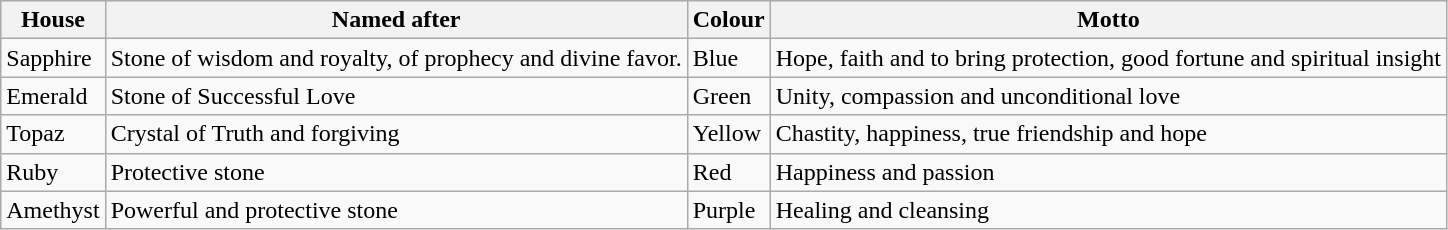<table class="wikitable">
<tr>
<th>House</th>
<th>Named after</th>
<th>Colour</th>
<th>Motto</th>
</tr>
<tr>
<td>Sapphire</td>
<td>Stone of wisdom and royalty, of prophecy and divine favor.</td>
<td>Blue</td>
<td>Hope, faith and to bring protection, good fortune and spiritual insight</td>
</tr>
<tr>
<td>Emerald</td>
<td>Stone of Successful Love</td>
<td>Green</td>
<td>Unity, compassion and unconditional love</td>
</tr>
<tr>
<td>Topaz</td>
<td>Crystal of Truth and forgiving</td>
<td>Yellow</td>
<td>Chastity, happiness, true friendship and hope</td>
</tr>
<tr>
<td>Ruby</td>
<td>Protective stone</td>
<td>Red</td>
<td>Happiness and passion</td>
</tr>
<tr>
<td>Amethyst</td>
<td>Powerful and protective stone</td>
<td>Purple</td>
<td>Healing and cleansing</td>
</tr>
</table>
